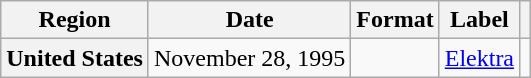<table class="wikitable plainrowheaders">
<tr>
<th scope="col">Region</th>
<th scope="col">Date</th>
<th scope="col">Format</th>
<th scope="col">Label</th>
<th scope="col"></th>
</tr>
<tr>
<th scope="row">United States</th>
<td rowspan="1">November 28, 1995</td>
<td rowspan="1"></td>
<td rowspan="1"><a href='#'>Elektra</a></td>
<td align="center"></td>
</tr>
</table>
